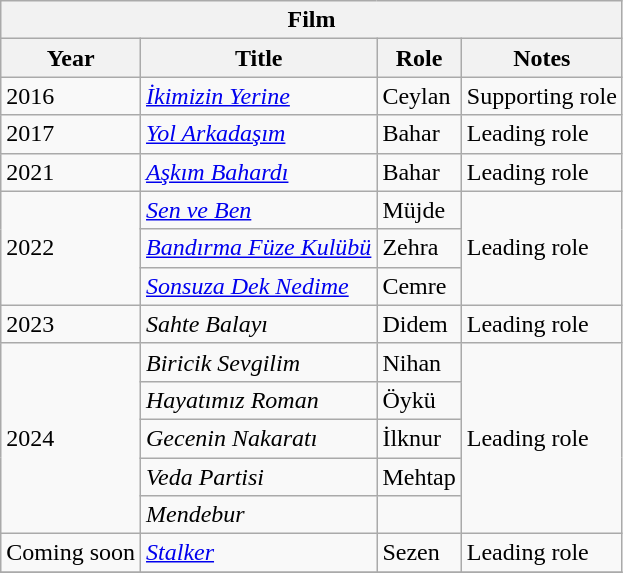<table class="wikitable">
<tr>
<th colspan=4>Film</th>
</tr>
<tr>
<th>Year</th>
<th>Title</th>
<th>Role</th>
<th>Notes</th>
</tr>
<tr>
<td>2016</td>
<td><em><a href='#'>İkimizin Yerine</a></em></td>
<td>Ceylan</td>
<td>Supporting role</td>
</tr>
<tr>
<td>2017</td>
<td><em><a href='#'>Yol Arkadaşım</a></em></td>
<td>Bahar</td>
<td>Leading role</td>
</tr>
<tr>
<td>2021</td>
<td><em><a href='#'>Aşkım Bahardı</a></em></td>
<td>Bahar</td>
<td>Leading role</td>
</tr>
<tr>
<td rowspan="3">2022</td>
<td><em><a href='#'>Sen ve Ben</a></em></td>
<td>Müjde</td>
<td rowspan="3">Leading role</td>
</tr>
<tr>
<td><em><a href='#'>Bandırma Füze Kulübü</a></em></td>
<td>Zehra</td>
</tr>
<tr>
<td><em><a href='#'>Sonsuza Dek Nedime</a></em></td>
<td>Cemre</td>
</tr>
<tr>
<td>2023</td>
<td><em>Sahte Balayı</em></td>
<td>Didem</td>
<td>Leading role</td>
</tr>
<tr>
<td rowspan="5">2024</td>
<td><em>Biricik Sevgilim</em></td>
<td>Nihan</td>
<td rowspan="5">Leading role</td>
</tr>
<tr>
<td><em>Hayatımız Roman</em></td>
<td>Öykü</td>
</tr>
<tr>
<td><em>Gecenin Nakaratı</em></td>
<td>İlknur</td>
</tr>
<tr>
<td><em>Veda Partisi</em></td>
<td>Mehtap</td>
</tr>
<tr>
<td><em>Mendebur</em></td>
<td></td>
</tr>
<tr>
<td>Coming soon</td>
<td><em><a href='#'>Stalker</a></em></td>
<td>Sezen</td>
<td>Leading role</td>
</tr>
<tr>
</tr>
</table>
